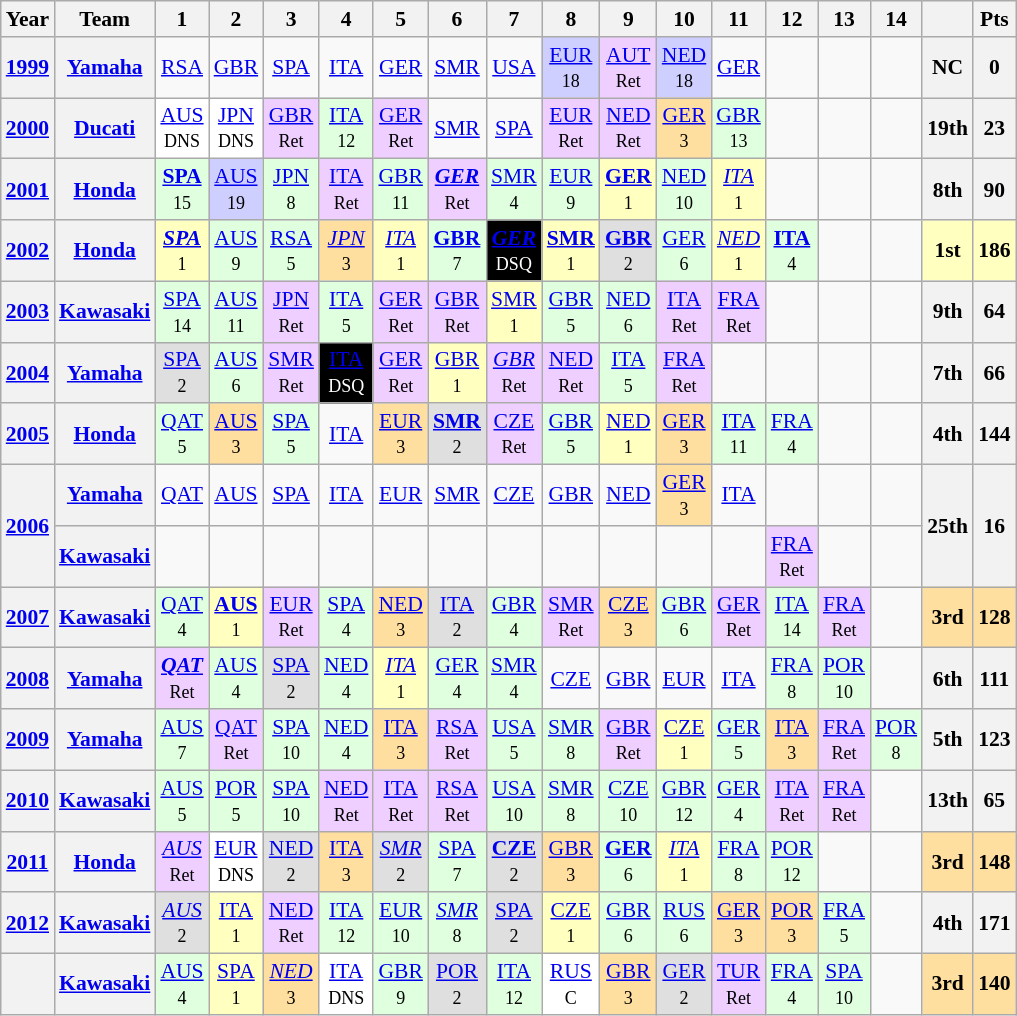<table class="wikitable" style="text-align:center; font-size:90%">
<tr>
<th>Year</th>
<th>Team</th>
<th>1</th>
<th>2</th>
<th>3</th>
<th>4</th>
<th>5</th>
<th>6</th>
<th>7</th>
<th>8</th>
<th>9</th>
<th>10</th>
<th>11</th>
<th>12</th>
<th>13</th>
<th>14</th>
<th></th>
<th>Pts</th>
</tr>
<tr>
<th align="left"><a href='#'>1999</a></th>
<th align="left"><a href='#'>Yamaha</a></th>
<td><a href='#'>RSA</a></td>
<td><a href='#'>GBR</a></td>
<td><a href='#'>SPA</a></td>
<td><a href='#'>ITA</a></td>
<td><a href='#'>GER</a></td>
<td><a href='#'>SMR</a></td>
<td><a href='#'>USA</a></td>
<td style="background:#CFCFFF;"><a href='#'>EUR</a><br><small>18</small></td>
<td style="background:#EFCFFF;"><a href='#'>AUT</a><br><small>Ret</small></td>
<td style="background:#CFCFFF;"><a href='#'>NED</a><br><small>18</small></td>
<td><a href='#'>GER</a></td>
<td></td>
<td></td>
<td></td>
<th>NC</th>
<th>0</th>
</tr>
<tr>
<th align="left"><a href='#'>2000</a></th>
<th align="left"><a href='#'>Ducati</a></th>
<td style="background:#FFFFFF;"><a href='#'>AUS</a><br><small>DNS</small></td>
<td style="background:#FFFFFF;"><a href='#'>JPN</a><br><small>DNS</small></td>
<td style="background:#EFCFFF;"><a href='#'>GBR</a><br><small>Ret</small></td>
<td style="background:#DFFFDF;"><a href='#'>ITA</a><br><small>12</small></td>
<td style="background:#EFCFFF;"><a href='#'>GER</a><br><small>Ret</small></td>
<td><a href='#'>SMR</a></td>
<td><a href='#'>SPA</a></td>
<td style="background:#EFCFFF;"><a href='#'>EUR</a><br><small>Ret</small></td>
<td style="background:#EFCFFF;"><a href='#'>NED</a><br><small>Ret</small></td>
<td style="background:#FFDF9F;"><a href='#'>GER</a><br><small>3</small></td>
<td style="background:#DFFFDF;"><a href='#'>GBR</a><br><small>13</small></td>
<td></td>
<td></td>
<td></td>
<th>19th</th>
<th>23</th>
</tr>
<tr>
<th align="left"><a href='#'>2001</a></th>
<th align="left"><a href='#'>Honda</a></th>
<td style="background:#DFFFDF;"><strong><a href='#'>SPA</a></strong><br><small>15</small></td>
<td style="background:#CFCFFF;"><a href='#'>AUS</a><br><small>19</small></td>
<td style="background:#DFFFDF;"><a href='#'>JPN</a><br><small>8</small></td>
<td style="background:#EFCFFF;"><a href='#'>ITA</a><br><small>Ret</small></td>
<td style="background:#DFFFDF;"><a href='#'>GBR</a><br><small>11</small></td>
<td style="background:#EFCFFF;"><strong><em><a href='#'>GER</a></em></strong><br><small>Ret</small></td>
<td style="background:#DFFFDF;"><a href='#'>SMR</a><br><small>4</small></td>
<td style="background:#DFFFDF;"><a href='#'>EUR</a><br><small>9</small></td>
<td style="background:#FFFFBF;"><strong><a href='#'>GER</a></strong><br><small>1</small></td>
<td style="background:#DFFFDF;"><a href='#'>NED</a><br><small>10</small></td>
<td style="background:#FFFFBF;"><em><a href='#'>ITA</a></em><br><small>1</small></td>
<td></td>
<td></td>
<td></td>
<th>8th</th>
<th>90</th>
</tr>
<tr>
<th align="left"><a href='#'>2002</a></th>
<th align="left"><a href='#'>Honda</a></th>
<td style="background:#FFFFBF;"><strong><em><a href='#'>SPA</a></em></strong><br><small>1</small></td>
<td style="background:#DFFFDF;"><a href='#'>AUS</a><br><small>9</small></td>
<td style="background:#DFFFDF;"><a href='#'>RSA</a><br><small>5</small></td>
<td style="background:#FFDF9F;"><em><a href='#'>JPN</a></em><br><small>3</small></td>
<td style="background:#FFFFBF;"><em><a href='#'>ITA</a></em><br><small>1</small></td>
<td style="background:#DFFFDF;"><strong><a href='#'>GBR</a></strong><br><small>7</small></td>
<td style="background:black; color:white;"><strong><em><a href='#'><span>GER</span></a></em></strong><br><small>DSQ</small></td>
<td style="background:#FFFFBF;"><strong><a href='#'>SMR</a></strong><br><small>1</small></td>
<td style="background:#DFDFDF;"><strong><a href='#'>GBR</a></strong><br><small>2</small></td>
<td style="background:#DFFFDF;"><a href='#'>GER</a><br><small>6</small></td>
<td style="background:#FFFFBF;"><em><a href='#'>NED</a></em><br><small>1</small></td>
<td style="background:#DFFFDF;"><strong><a href='#'>ITA</a></strong><br><small>4</small></td>
<td></td>
<td></td>
<td style="background:#FFFFBF;"><strong>1st</strong></td>
<td style="background:#FFFFBF;"><strong>186</strong></td>
</tr>
<tr>
<th align="left"><a href='#'>2003</a></th>
<th align="left"><a href='#'>Kawasaki</a></th>
<td style="background:#DFFFDF;"><a href='#'>SPA</a><br><small>14</small></td>
<td style="background:#DFFFDF;"><a href='#'>AUS</a><br><small>11</small></td>
<td style="background:#EFCFFF;"><a href='#'>JPN</a><br><small>Ret</small></td>
<td style="background:#DFFFDF;"><a href='#'>ITA</a><br><small>5</small></td>
<td style="background:#EFCFFF;"><a href='#'>GER</a><br><small>Ret</small></td>
<td style="background:#EFCFFF;"><a href='#'>GBR</a><br><small>Ret</small></td>
<td style="background:#FFFFBF;"><a href='#'>SMR</a><br><small>1</small></td>
<td style="background:#DFFFDF;"><a href='#'>GBR</a><br><small>5</small></td>
<td style="background:#DFFFDF;"><a href='#'>NED</a><br><small>6</small></td>
<td style="background:#EFCFFF;"><a href='#'>ITA</a><br><small>Ret</small></td>
<td style="background:#EFCFFF;"><a href='#'>FRA</a><br><small>Ret</small></td>
<td></td>
<td></td>
<td></td>
<th>9th</th>
<th>64</th>
</tr>
<tr>
<th align="left"><a href='#'>2004</a></th>
<th align="left"><a href='#'>Yamaha</a></th>
<td style="background:#DFDFDF;"><a href='#'>SPA</a><br><small>2</small></td>
<td style="background:#DFFFDF;"><a href='#'>AUS</a><br><small>6</small></td>
<td style="background:#EFCFFF;"><a href='#'>SMR</a><br><small>Ret</small></td>
<td style="background:black; color:white;"><a href='#'><span>ITA</span></a><br><small>DSQ</small></td>
<td style="background:#EFCFFF;"><a href='#'>GER</a><br><small>Ret</small></td>
<td style="background:#FFFFBF;"><a href='#'>GBR</a><br><small>1</small></td>
<td style="background:#EFCFFF;"><em><a href='#'>GBR</a></em><br><small>Ret</small></td>
<td style="background:#EFCFFF;"><a href='#'>NED</a><br><small>Ret</small></td>
<td style="background:#DFFFDF;"><a href='#'>ITA</a><br><small>5</small></td>
<td style="background:#EFCFFF;"><a href='#'>FRA</a><br><small>Ret</small></td>
<td></td>
<td></td>
<td></td>
<td></td>
<th>7th</th>
<th>66</th>
</tr>
<tr>
<th align="left"><a href='#'>2005</a></th>
<th align="left"><a href='#'>Honda</a></th>
<td style="background:#DFFFDF;"><a href='#'>QAT</a><br><small>5</small></td>
<td style="background:#FFDF9F;"><a href='#'>AUS</a><br><small>3</small></td>
<td style="background:#DFFFDF;"><a href='#'>SPA</a><br><small>5</small></td>
<td><a href='#'>ITA</a></td>
<td style="background:#FFDF9F;"><a href='#'>EUR</a><br><small>3</small></td>
<td style="background:#DFDFDF;"><strong><a href='#'>SMR</a></strong><br><small>2</small></td>
<td style="background:#EFCFFF;"><a href='#'>CZE</a><br><small>Ret</small></td>
<td style="background:#DFFFDF;"><a href='#'>GBR</a><br><small>5</small></td>
<td style="background:#FFFFBF;"><a href='#'>NED</a><br><small>1</small></td>
<td style="background:#FFDF9F;"><a href='#'>GER</a><br><small>3</small></td>
<td style="background:#DFFFDF;"><a href='#'>ITA</a><br><small>11</small></td>
<td style="background:#DFFFDF;"><a href='#'>FRA</a><br><small>4</small></td>
<td></td>
<td></td>
<th>4th</th>
<th>144</th>
</tr>
<tr>
<th align="left" rowspan=2><a href='#'>2006</a></th>
<th align="left"><a href='#'>Yamaha</a></th>
<td><a href='#'>QAT</a></td>
<td><a href='#'>AUS</a></td>
<td><a href='#'>SPA</a></td>
<td><a href='#'>ITA</a></td>
<td><a href='#'>EUR</a></td>
<td><a href='#'>SMR</a></td>
<td><a href='#'>CZE</a></td>
<td><a href='#'>GBR</a></td>
<td><a href='#'>NED</a></td>
<td style="background:#FFDF9F;"><a href='#'>GER</a><br><small>3</small></td>
<td><a href='#'>ITA</a></td>
<td></td>
<td></td>
<td></td>
<th rowspan=2>25th</th>
<th rowspan=2>16</th>
</tr>
<tr>
<th align="left"><a href='#'>Kawasaki</a></th>
<td></td>
<td></td>
<td></td>
<td></td>
<td></td>
<td></td>
<td></td>
<td></td>
<td></td>
<td></td>
<td></td>
<td style="background:#EFCFFF;"><a href='#'>FRA</a><br><small>Ret</small></td>
<td></td>
<td></td>
</tr>
<tr>
<th align="left"><a href='#'>2007</a></th>
<th align="left"><a href='#'>Kawasaki</a></th>
<td style="background:#DFFFDF;"><a href='#'>QAT</a><br><small>4</small></td>
<td style="background:#FFFFBF;"><strong><a href='#'>AUS</a></strong><br><small>1</small></td>
<td style="background:#EFCFFF;"><a href='#'>EUR</a><br><small>Ret</small></td>
<td style="background:#DFFFDF;"><a href='#'>SPA</a><br><small>4</small></td>
<td style="background:#FFDF9F;"><a href='#'>NED</a><br><small>3</small></td>
<td style="background:#DFDFDF;"><a href='#'>ITA</a><br><small>2</small></td>
<td style="background:#DFFFDF;"><a href='#'>GBR</a><br><small>4</small></td>
<td style="background:#EFCFFF;"><a href='#'>SMR</a><br><small>Ret</small></td>
<td style="background:#FFDF9F;"><a href='#'>CZE</a><br><small>3</small></td>
<td style="background:#DFFFDF;"><a href='#'>GBR</a><br><small>6</small></td>
<td style="background:#EFCFFF;"><a href='#'>GER</a><br><small>Ret</small></td>
<td style="background:#DFFFDF;"><a href='#'>ITA</a><br><small>14</small></td>
<td style="background:#EFCFFF;"><a href='#'>FRA</a><br><small>Ret</small></td>
<td></td>
<td style="background:#FFDF9F;"><strong>3rd</strong></td>
<td style="background:#FFDF9F;"><strong>128</strong></td>
</tr>
<tr>
<th align="left"><a href='#'>2008</a></th>
<th align="left"><a href='#'>Yamaha</a></th>
<td style="background:#EFCFFF;"><strong><em><a href='#'>QAT</a></em></strong><br><small>Ret</small></td>
<td style="background:#DFFFDF;"><a href='#'>AUS</a><br><small>4</small></td>
<td style="background:#DFDFDF;"><a href='#'>SPA</a><br><small>2</small></td>
<td style="background:#DFFFDF;"><a href='#'>NED</a><br><small>4</small></td>
<td style="background:#FFFFBF;"><em><a href='#'>ITA</a></em><br><small>1</small></td>
<td style="background:#DFFFDF;"><a href='#'>GER</a><br><small>4</small></td>
<td style="background:#DFFFDF;"><a href='#'>SMR</a><br><small>4</small></td>
<td><a href='#'>CZE</a></td>
<td><a href='#'>GBR</a></td>
<td><a href='#'>EUR</a></td>
<td><a href='#'>ITA</a></td>
<td style="background:#DFFFDF;"><a href='#'>FRA</a><br><small>8</small></td>
<td style="background:#DFFFDF;"><a href='#'>POR</a><br><small>10</small></td>
<td></td>
<th>6th</th>
<th>111</th>
</tr>
<tr>
<th align="left"><a href='#'>2009</a></th>
<th align="left"><a href='#'>Yamaha</a></th>
<td style="background:#DFFFDF;"><a href='#'>AUS</a><br><small>7</small></td>
<td style="background:#EFCFFF;"><a href='#'>QAT</a><br><small>Ret</small></td>
<td style="background:#DFFFDF;"><a href='#'>SPA</a><br><small>10</small></td>
<td style="background:#DFFFDF;"><a href='#'>NED</a><br><small>4</small></td>
<td style="background:#FFDF9F;"><a href='#'>ITA</a><br><small>3</small></td>
<td style="background:#EFCFFF;"><a href='#'>RSA</a><br><small>Ret</small></td>
<td style="background:#DFFFDF;"><a href='#'>USA</a><br><small>5</small></td>
<td style="background:#DFFFDF;"><a href='#'>SMR</a><br><small>8</small></td>
<td style="background:#EFCFFF;"><a href='#'>GBR</a><br><small>Ret</small></td>
<td style="background:#FFFFBF;"><a href='#'>CZE</a><br><small>1</small></td>
<td style="background:#DFFFDF;"><a href='#'>GER</a><br><small>5</small></td>
<td style="background:#FFDF9F;"><a href='#'>ITA</a><br><small>3</small></td>
<td style="background:#EFCFFF;"><a href='#'>FRA</a><br><small>Ret</small></td>
<td style="background:#DFFFDF;"><a href='#'>POR</a><br><small>8</small></td>
<th>5th</th>
<th>123</th>
</tr>
<tr>
<th align="left"><a href='#'>2010</a></th>
<th align="left"><a href='#'>Kawasaki</a></th>
<td style="background:#DFFFDF;"><a href='#'>AUS</a><br><small>5</small></td>
<td style="background:#DFFFDF;"><a href='#'>POR</a><br><small>5</small></td>
<td style="background:#DFFFDF;"><a href='#'>SPA</a><br><small>10</small></td>
<td style="background:#EFCFFF;"><a href='#'>NED</a><br><small>Ret</small></td>
<td style="background:#EFCFFF;"><a href='#'>ITA</a><br><small>Ret</small></td>
<td style="background:#EFCFFF;"><a href='#'>RSA</a><br><small>Ret</small></td>
<td style="background:#DFFFDF;"><a href='#'>USA</a><br><small>10</small></td>
<td style="background:#DFFFDF;"><a href='#'>SMR</a><br><small>8</small></td>
<td style="background:#DFFFDF;"><a href='#'>CZE</a><br><small>10</small></td>
<td style="background:#DFFFDF;"><a href='#'>GBR</a><br><small>12</small></td>
<td style="background:#DFFFDF;"><a href='#'>GER</a><br><small>4</small></td>
<td style="background:#EFCFFF;"><a href='#'>ITA</a><br><small>Ret</small></td>
<td style="background:#EFCFFF;"><a href='#'>FRA</a><br><small>Ret</small></td>
<td></td>
<th>13th</th>
<th>65</th>
</tr>
<tr>
<th align="left"><a href='#'>2011</a></th>
<th align="left"><a href='#'>Honda</a></th>
<td style="background:#EFCFFF;"><em><a href='#'>AUS</a></em><br><small>Ret</small></td>
<td style="background:#FFFFFF;"><a href='#'>EUR</a><br><small>DNS</small></td>
<td style="background:#DFDFDF;"><a href='#'>NED</a><br><small>2</small></td>
<td style="background:#FFDF9F;"><a href='#'>ITA</a><br><small>3</small></td>
<td style="background:#DFDFDF;"><em><a href='#'>SMR</a></em><br><small>2</small></td>
<td style="background:#DFFFDF;"><a href='#'>SPA</a><br><small>7</small></td>
<td style="background:#DFDFDF;"><strong><a href='#'>CZE</a></strong><br><small>2</small></td>
<td style="background:#FFDF9F;"><a href='#'>GBR</a><br><small>3</small></td>
<td style="background:#DFFFDF;"><strong><a href='#'>GER</a></strong><br><small>6</small></td>
<td style="background:#FFFFBF;"><em><a href='#'>ITA</a></em><br><small>1</small></td>
<td style="background:#DFFFDF;"><a href='#'>FRA</a><br><small>8</small></td>
<td style="background:#DFFFDF;"><a href='#'>POR</a><br><small>12</small></td>
<td></td>
<td></td>
<td style="background:#FFDF9F;"><strong>3rd</strong></td>
<td style="background:#FFDF9F;"><strong>148</strong></td>
</tr>
<tr>
<th align="left"><a href='#'>2012</a></th>
<th align="left"><a href='#'>Kawasaki</a></th>
<td style="background:#DFDFDF;"><em><a href='#'>AUS</a></em><br><small>2</small></td>
<td style="background:#FFFFBF;"><a href='#'>ITA</a><br><small>1</small></td>
<td style="background:#EFCFFF;"><a href='#'>NED</a><br><small>Ret</small></td>
<td style="background:#DFFFDF;"><a href='#'>ITA</a><br><small>12</small></td>
<td style="background:#DFFFDF;"><a href='#'>EUR</a><br><small>10</small></td>
<td style="background:#DFFFDF;"><em><a href='#'>SMR</a></em><br><small>8</small></td>
<td style="background:#DFDFDF;"><a href='#'>SPA</a><br><small>2</small></td>
<td style="background:#FFFFBF;"><a href='#'>CZE</a><br><small>1</small></td>
<td style="background:#DFFFDF;"><a href='#'>GBR</a><br><small>6</small></td>
<td style="background:#DFFFDF;"><a href='#'>RUS</a><br><small>6</small></td>
<td style="background:#FFDF9F;"><a href='#'>GER</a><br><small>3</small></td>
<td style="background:#FFDF9F;"><a href='#'>POR</a><br><small>3</small></td>
<td style="background:#DFFFDF;"><a href='#'>FRA</a><br><small>5</small></td>
<td></td>
<th>4th</th>
<th>171</th>
</tr>
<tr>
<th align="left"></th>
<th align="left"><a href='#'>Kawasaki</a></th>
<td style="background:#DFFFDF;"><a href='#'>AUS</a><br><small>4</small></td>
<td style="background:#FFFFBF;"><a href='#'>SPA</a><br><small>1</small></td>
<td style="background:#FFDF9F;"><em><a href='#'>NED</a></em><br><small>3</small></td>
<td style="background:#FFFFFF;"><a href='#'>ITA</a><br><small>DNS</small></td>
<td style="background:#DFFFDF;"><a href='#'>GBR</a><br><small>9</small></td>
<td style="background:#DFDFDF;"><a href='#'>POR</a><br><small>2</small></td>
<td style="background:#DFFFDF;"><a href='#'>ITA</a><br><small>12</small></td>
<td style="background:#FFFFFF;"><a href='#'>RUS</a><br><small>C</small></td>
<td style="background:#FFDF9F;"><a href='#'>GBR</a><br><small>3</small></td>
<td style="background:#DFDFDF;"><a href='#'>GER</a><br><small>2</small></td>
<td style="background:#EFCFFF;"><a href='#'>TUR</a><br><small>Ret</small></td>
<td style="background:#DFFFDF;"><a href='#'>FRA</a><br><small>4</small></td>
<td style="background:#DFFFDF;"><a href='#'>SPA</a><br><small>10</small></td>
<td></td>
<td style="background:#FFDF9F;"><strong>3rd</strong></td>
<td style="background:#FFDF9F;"><strong>140</strong></td>
</tr>
</table>
